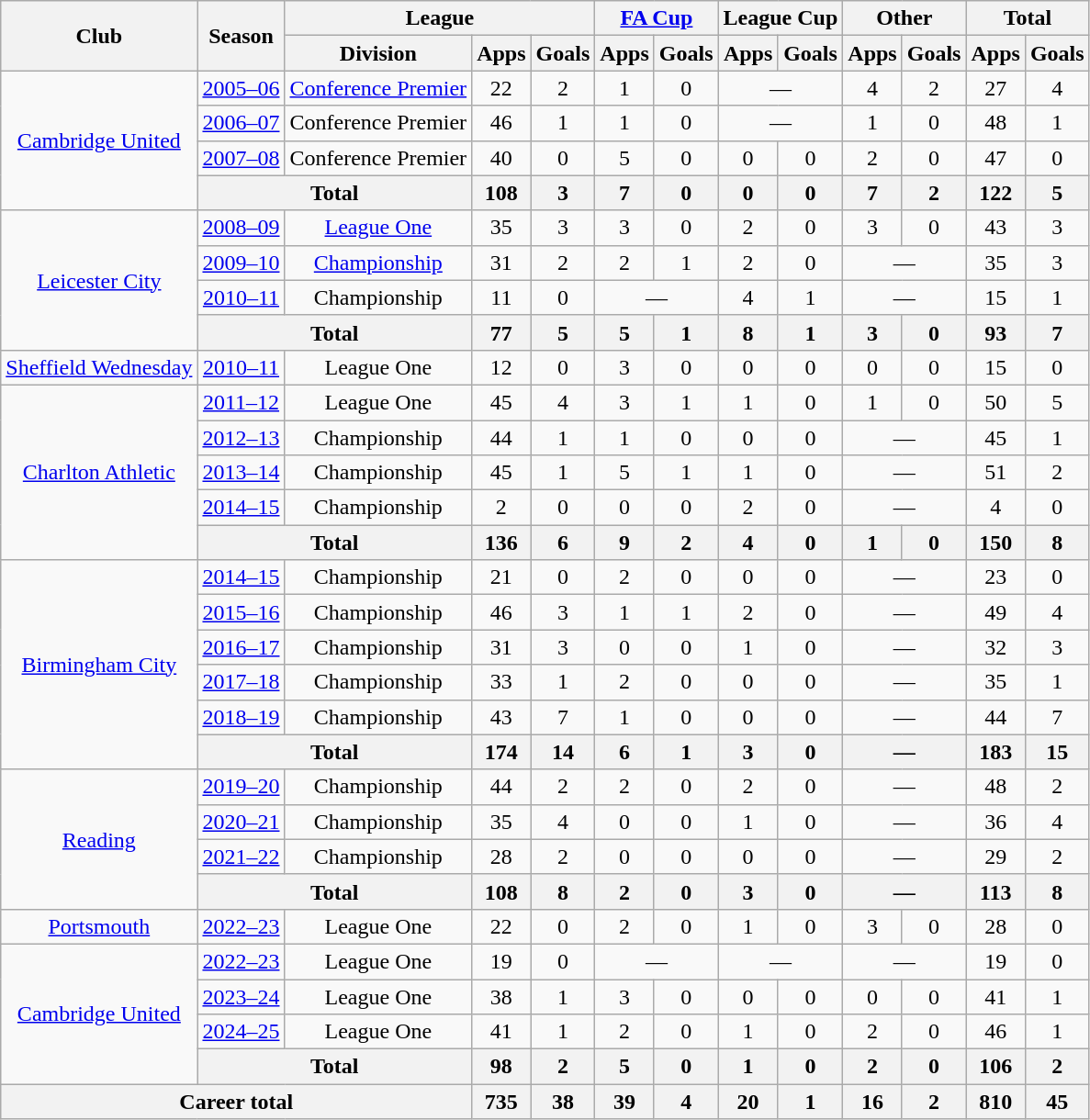<table class="wikitable" style=text-align:center>
<tr>
<th rowspan=2>Club</th>
<th rowspan=2>Season</th>
<th colspan=3>League</th>
<th colspan=2><a href='#'>FA Cup</a></th>
<th colspan=2>League Cup</th>
<th colspan=2>Other</th>
<th colspan=2>Total</th>
</tr>
<tr>
<th>Division</th>
<th>Apps</th>
<th>Goals</th>
<th>Apps</th>
<th>Goals</th>
<th>Apps</th>
<th>Goals</th>
<th>Apps</th>
<th>Goals</th>
<th>Apps</th>
<th>Goals</th>
</tr>
<tr>
<td rowspan=4><a href='#'>Cambridge United</a></td>
<td><a href='#'>2005–06</a></td>
<td><a href='#'>Conference Premier</a></td>
<td>22</td>
<td>2</td>
<td>1</td>
<td>0</td>
<td colspan=2>—</td>
<td>4</td>
<td>2</td>
<td>27</td>
<td>4</td>
</tr>
<tr>
<td><a href='#'>2006–07</a></td>
<td>Conference Premier</td>
<td>46</td>
<td>1</td>
<td>1</td>
<td>0</td>
<td colspan=2>—</td>
<td>1</td>
<td>0</td>
<td>48</td>
<td>1</td>
</tr>
<tr>
<td><a href='#'>2007–08</a></td>
<td>Conference Premier</td>
<td>40</td>
<td>0</td>
<td>5</td>
<td>0</td>
<td>0</td>
<td>0</td>
<td>2</td>
<td>0</td>
<td>47</td>
<td>0</td>
</tr>
<tr>
<th colspan=2>Total</th>
<th>108</th>
<th>3</th>
<th>7</th>
<th>0</th>
<th>0</th>
<th>0</th>
<th>7</th>
<th>2</th>
<th>122</th>
<th>5</th>
</tr>
<tr>
<td rowspan=4><a href='#'>Leicester City</a></td>
<td><a href='#'>2008–09</a></td>
<td><a href='#'>League One</a></td>
<td>35</td>
<td>3</td>
<td>3</td>
<td>0</td>
<td>2</td>
<td>0</td>
<td>3</td>
<td>0</td>
<td>43</td>
<td>3</td>
</tr>
<tr>
<td><a href='#'>2009–10</a></td>
<td><a href='#'>Championship</a></td>
<td>31</td>
<td>2</td>
<td>2</td>
<td>1</td>
<td>2</td>
<td>0</td>
<td colspan=2>—</td>
<td>35</td>
<td>3</td>
</tr>
<tr>
<td><a href='#'>2010–11</a></td>
<td>Championship</td>
<td>11</td>
<td>0</td>
<td colspan=2>—</td>
<td>4</td>
<td>1</td>
<td colspan=2>—</td>
<td>15</td>
<td>1</td>
</tr>
<tr>
<th colspan=2>Total</th>
<th>77</th>
<th>5</th>
<th>5</th>
<th>1</th>
<th>8</th>
<th>1</th>
<th>3</th>
<th>0</th>
<th>93</th>
<th>7</th>
</tr>
<tr>
<td><a href='#'>Sheffield Wednesday</a></td>
<td><a href='#'>2010–11</a></td>
<td>League One</td>
<td>12</td>
<td>0</td>
<td>3</td>
<td>0</td>
<td>0</td>
<td>0</td>
<td>0</td>
<td>0</td>
<td>15</td>
<td>0</td>
</tr>
<tr>
<td rowspan=5><a href='#'>Charlton Athletic</a></td>
<td><a href='#'>2011–12</a></td>
<td>League One</td>
<td>45</td>
<td>4</td>
<td>3</td>
<td>1</td>
<td>1</td>
<td>0</td>
<td>1</td>
<td>0</td>
<td>50</td>
<td>5</td>
</tr>
<tr>
<td><a href='#'>2012–13</a></td>
<td>Championship</td>
<td>44</td>
<td>1</td>
<td>1</td>
<td>0</td>
<td>0</td>
<td>0</td>
<td colspan=2>—</td>
<td>45</td>
<td>1</td>
</tr>
<tr>
<td><a href='#'>2013–14</a></td>
<td>Championship</td>
<td>45</td>
<td>1</td>
<td>5</td>
<td>1</td>
<td>1</td>
<td>0</td>
<td colspan=2>—</td>
<td>51</td>
<td>2</td>
</tr>
<tr>
<td><a href='#'>2014–15</a></td>
<td>Championship</td>
<td>2</td>
<td>0</td>
<td>0</td>
<td>0</td>
<td>2</td>
<td>0</td>
<td colspan=2>—</td>
<td>4</td>
<td>0</td>
</tr>
<tr>
<th colspan=2>Total</th>
<th>136</th>
<th>6</th>
<th>9</th>
<th>2</th>
<th>4</th>
<th>0</th>
<th>1</th>
<th>0</th>
<th>150</th>
<th>8</th>
</tr>
<tr>
<td rowspan=6><a href='#'>Birmingham City</a></td>
<td><a href='#'>2014–15</a></td>
<td>Championship</td>
<td>21</td>
<td>0</td>
<td>2</td>
<td>0</td>
<td>0</td>
<td>0</td>
<td colspan=2>—</td>
<td>23</td>
<td>0</td>
</tr>
<tr>
<td><a href='#'>2015–16</a></td>
<td>Championship</td>
<td>46</td>
<td>3</td>
<td>1</td>
<td>1</td>
<td>2</td>
<td>0</td>
<td colspan=2>—</td>
<td>49</td>
<td>4</td>
</tr>
<tr>
<td><a href='#'>2016–17</a></td>
<td>Championship</td>
<td>31</td>
<td>3</td>
<td>0</td>
<td>0</td>
<td>1</td>
<td>0</td>
<td colspan=2>—</td>
<td>32</td>
<td>3</td>
</tr>
<tr>
<td><a href='#'>2017–18</a></td>
<td>Championship</td>
<td>33</td>
<td>1</td>
<td>2</td>
<td>0</td>
<td>0</td>
<td>0</td>
<td colspan=2>—</td>
<td>35</td>
<td>1</td>
</tr>
<tr>
<td><a href='#'>2018–19</a></td>
<td>Championship</td>
<td>43</td>
<td>7</td>
<td>1</td>
<td>0</td>
<td>0</td>
<td>0</td>
<td colspan=2>—</td>
<td>44</td>
<td>7</td>
</tr>
<tr>
<th colspan=2>Total</th>
<th>174</th>
<th>14</th>
<th>6</th>
<th>1</th>
<th>3</th>
<th>0</th>
<th colspan=2>—</th>
<th>183</th>
<th>15</th>
</tr>
<tr>
<td rowspan=4><a href='#'>Reading</a></td>
<td><a href='#'>2019–20</a></td>
<td>Championship</td>
<td>44</td>
<td>2</td>
<td>2</td>
<td>0</td>
<td>2</td>
<td>0</td>
<td colspan=2>—</td>
<td>48</td>
<td>2</td>
</tr>
<tr>
<td><a href='#'>2020–21</a></td>
<td>Championship</td>
<td>35</td>
<td>4</td>
<td>0</td>
<td>0</td>
<td>1</td>
<td>0</td>
<td colspan=2>—</td>
<td>36</td>
<td>4</td>
</tr>
<tr>
<td><a href='#'>2021–22</a></td>
<td>Championship</td>
<td>28</td>
<td>2</td>
<td>0</td>
<td>0</td>
<td>0</td>
<td>0</td>
<td colspan=2>—</td>
<td>29</td>
<td>2</td>
</tr>
<tr>
<th colspan=2>Total</th>
<th>108</th>
<th>8</th>
<th>2</th>
<th>0</th>
<th>3</th>
<th>0</th>
<th colspan=2>—</th>
<th>113</th>
<th>8</th>
</tr>
<tr>
<td><a href='#'>Portsmouth</a></td>
<td><a href='#'>2022–23</a></td>
<td>League One</td>
<td>22</td>
<td>0</td>
<td>2</td>
<td>0</td>
<td>1</td>
<td>0</td>
<td>3</td>
<td>0</td>
<td>28</td>
<td>0</td>
</tr>
<tr>
<td rowspan=4><a href='#'>Cambridge United</a></td>
<td><a href='#'>2022–23</a></td>
<td>League One</td>
<td>19</td>
<td>0</td>
<td colspan=2>—</td>
<td colspan=2>—</td>
<td colspan=2>—</td>
<td>19</td>
<td>0</td>
</tr>
<tr>
<td><a href='#'>2023–24</a></td>
<td>League One</td>
<td>38</td>
<td>1</td>
<td>3</td>
<td>0</td>
<td>0</td>
<td>0</td>
<td>0</td>
<td>0</td>
<td>41</td>
<td>1</td>
</tr>
<tr>
<td><a href='#'>2024–25</a></td>
<td>League One</td>
<td>41</td>
<td>1</td>
<td>2</td>
<td>0</td>
<td>1</td>
<td>0</td>
<td>2</td>
<td>0</td>
<td>46</td>
<td>1</td>
</tr>
<tr>
<th colspan="2">Total</th>
<th>98</th>
<th>2</th>
<th>5</th>
<th>0</th>
<th>1</th>
<th>0</th>
<th>2</th>
<th>0</th>
<th>106</th>
<th>2</th>
</tr>
<tr>
<th colspan=3>Career total</th>
<th>735</th>
<th>38</th>
<th>39</th>
<th>4</th>
<th>20</th>
<th>1</th>
<th>16</th>
<th>2</th>
<th>810</th>
<th>45</th>
</tr>
</table>
